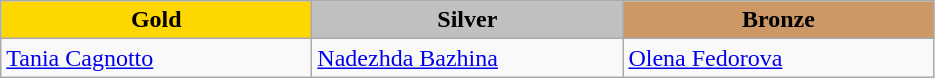<table class="wikitable" style="text-align:left">
<tr align="center">
<td width=200 bgcolor=gold><strong>Gold</strong></td>
<td width=200 bgcolor=silver><strong>Silver</strong></td>
<td width=200 bgcolor=CC9966><strong>Bronze</strong></td>
</tr>
<tr>
<td><a href='#'>Tania Cagnotto</a> <br> </td>
<td><a href='#'>Nadezhda Bazhina</a> <br> </td>
<td><a href='#'>Olena Fedorova</a> <br> </td>
</tr>
</table>
